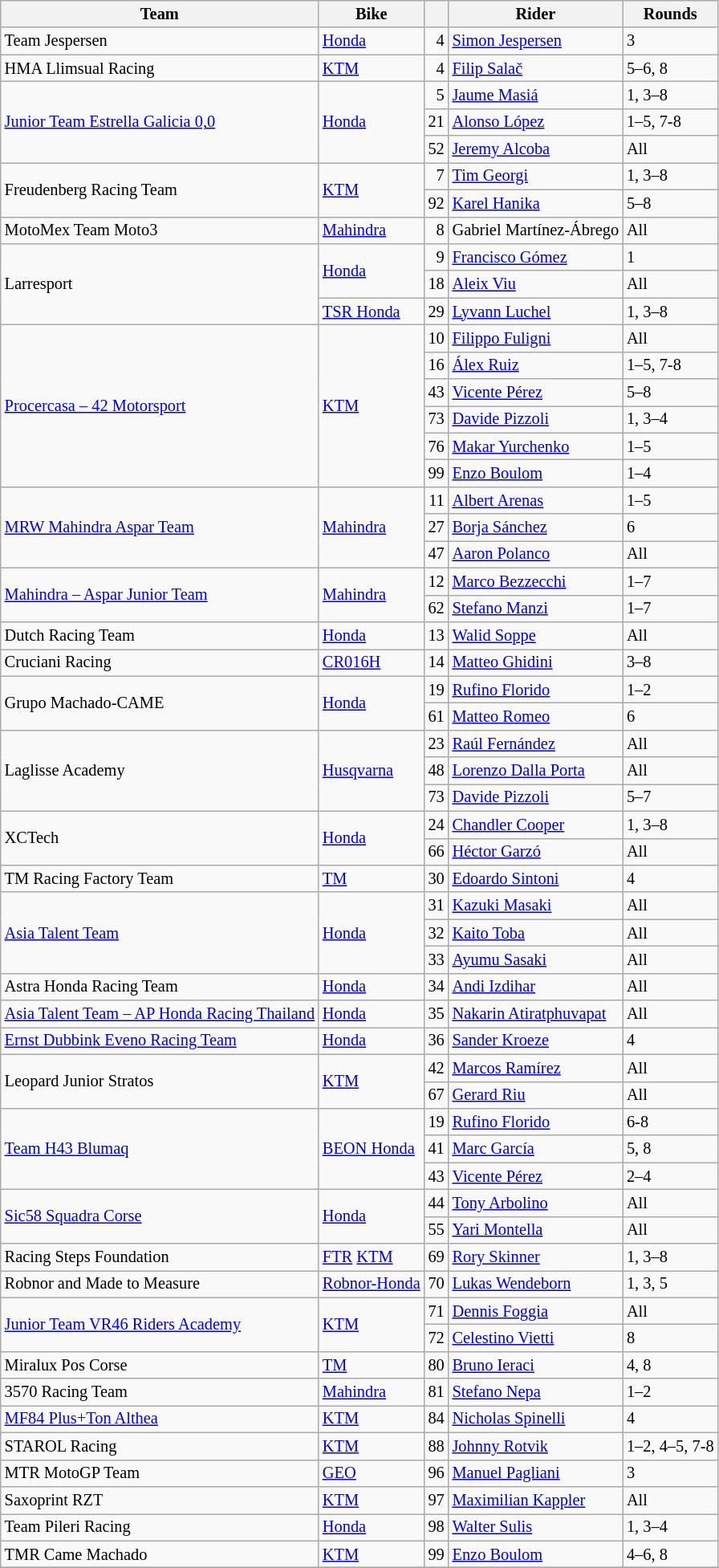<table class="wikitable" style="font-size: 85%">
<tr>
<th>Team</th>
<th>Bike</th>
<th></th>
<th>Rider</th>
<th>Rounds</th>
</tr>
<tr>
<td> Team Jespersen</td>
<td><a href='#'>Honda</a></td>
<td align=right>4</td>
<td> <a href='#'>Simon Jespersen</a></td>
<td>3</td>
</tr>
<tr>
<td> HMA Llimsual Racing</td>
<td><a href='#'>KTM</a></td>
<td align=right>4</td>
<td> <a href='#'>Filip Salač</a></td>
<td>5–6, 8</td>
</tr>
<tr>
<td rowspan=3> <a href='#'>Junior Team Estrella Galicia 0,0</a></td>
<td rowspan=3><a href='#'>Honda</a></td>
<td align=right>5</td>
<td> <a href='#'>Jaume Masiá</a></td>
<td>1, 3–8</td>
</tr>
<tr>
<td align=right>21</td>
<td> <a href='#'>Alonso López</a></td>
<td>1–5, 7-8</td>
</tr>
<tr>
<td align=right>52</td>
<td> <a href='#'>Jeremy Alcoba</a></td>
<td>All</td>
</tr>
<tr>
<td rowspan=2> Freudenberg Racing Team</td>
<td rowspan=2><a href='#'>KTM</a></td>
<td align=right>7</td>
<td> <a href='#'>Tim Georgi</a></td>
<td>1, 3–8</td>
</tr>
<tr>
<td align=right>92</td>
<td> <a href='#'>Karel Hanika</a></td>
<td>5–8</td>
</tr>
<tr>
<td> MotoMex Team Moto3</td>
<td><a href='#'>Mahindra</a></td>
<td align=right>8</td>
<td> Gabriel Martínez-Ábrego</td>
<td>All</td>
</tr>
<tr>
<td rowspan=3> Larresport</td>
<td rowspan=2><a href='#'>Honda</a></td>
<td align=right>9</td>
<td> <a href='#'>Francisco Gómez</a></td>
<td>1</td>
</tr>
<tr>
<td align=right>18</td>
<td> <a href='#'>Aleix Viu</a></td>
<td>All</td>
</tr>
<tr>
<td><a href='#'>TSR Honda</a></td>
<td align=right>29</td>
<td> <a href='#'>Lyvann Luchel</a></td>
<td>1, 3–8</td>
</tr>
<tr>
<td rowspan=6> <a href='#'>Procercasa – 42 Motorsport</a></td>
<td rowspan=6><a href='#'>KTM</a></td>
<td align=right>10</td>
<td> <a href='#'>Filippo Fuligni</a></td>
<td>All</td>
</tr>
<tr>
<td align=right>16</td>
<td> <a href='#'>Álex Ruiz</a></td>
<td>1–5, 7-8</td>
</tr>
<tr>
<td align=right>43</td>
<td> <a href='#'>Vicente Pérez</a></td>
<td>5–8</td>
</tr>
<tr>
<td align=right>73</td>
<td> <a href='#'>Davide Pizzoli</a></td>
<td>1, 3–4</td>
</tr>
<tr>
<td align=right>76</td>
<td> <a href='#'>Makar Yurchenko</a></td>
<td>1–5</td>
</tr>
<tr>
<td align=right>99</td>
<td> <a href='#'>Enzo Boulom</a></td>
<td>1–4</td>
</tr>
<tr>
<td rowspan=3> <a href='#'>MRW Mahindra Aspar Team</a></td>
<td rowspan=3><a href='#'>Mahindra</a></td>
<td align=right>11</td>
<td> <a href='#'>Albert Arenas</a></td>
<td>1–5</td>
</tr>
<tr>
<td align=right>27</td>
<td> <a href='#'>Borja Sánchez</a></td>
<td>6</td>
</tr>
<tr>
<td align=right>47</td>
<td> <a href='#'>Aaron Polanco</a></td>
<td>All</td>
</tr>
<tr>
<td rowspan=2> <a href='#'>Mahindra – Aspar Junior Team</a></td>
<td rowspan=2><a href='#'>Mahindra</a></td>
<td align=right>12</td>
<td> <a href='#'>Marco Bezzecchi</a></td>
<td>1–7</td>
</tr>
<tr>
<td align=right>62</td>
<td> <a href='#'>Stefano Manzi</a></td>
<td>1–7</td>
</tr>
<tr>
<td> Dutch Racing Team</td>
<td><a href='#'>Honda</a></td>
<td align=right>13</td>
<td> <a href='#'>Walid Soppe</a></td>
<td>All</td>
</tr>
<tr>
<td> Cruciani Racing</td>
<td><a href='#'>CR016H</a></td>
<td align=right>14</td>
<td> <a href='#'>Matteo Ghidini</a></td>
<td>3–8</td>
</tr>
<tr>
<td rowspan=2> Grupo Machado-CAME</td>
<td rowspan=2><a href='#'>Honda</a></td>
<td align=right>19</td>
<td> <a href='#'>Rufino Florido</a></td>
<td>1–2</td>
</tr>
<tr>
<td align=right>61</td>
<td> <a href='#'>Matteo Romeo</a></td>
<td>6</td>
</tr>
<tr>
<td rowspan=3> Laglisse Academy</td>
<td rowspan=3><a href='#'>Husqvarna</a></td>
<td align=right>23</td>
<td> <a href='#'>Raúl Fernández</a></td>
<td>All</td>
</tr>
<tr>
<td align=right>48</td>
<td> <a href='#'>Lorenzo Dalla Porta</a></td>
<td>All</td>
</tr>
<tr>
<td align=right>73</td>
<td> <a href='#'>Davide Pizzoli</a></td>
<td>5–7</td>
</tr>
<tr>
<td rowspan=2> XCTech</td>
<td rowspan=2><a href='#'>Honda</a></td>
<td align=right>24</td>
<td> <a href='#'>Chandler Cooper</a></td>
<td>1, 3–8</td>
</tr>
<tr>
<td align=right>66</td>
<td> <a href='#'>Héctor Garzó</a></td>
<td>All</td>
</tr>
<tr>
<td> TM Racing Factory Team</td>
<td><a href='#'>TM</a></td>
<td align=right>30</td>
<td> <a href='#'>Edoardo Sintoni</a></td>
<td>4</td>
</tr>
<tr>
<td rowspan=3> <a href='#'>Asia Talent Team</a></td>
<td rowspan=3><a href='#'>Honda</a></td>
<td align=right>31</td>
<td> <a href='#'>Kazuki Masaki</a></td>
<td>All</td>
</tr>
<tr>
<td align=right>32</td>
<td> <a href='#'>Kaito Toba</a></td>
<td>All</td>
</tr>
<tr>
<td align=right>33</td>
<td> <a href='#'>Ayumu Sasaki</a></td>
<td>All</td>
</tr>
<tr>
<td> Astra Honda Racing Team</td>
<td><a href='#'>Honda</a></td>
<td align=right>34</td>
<td> <a href='#'>Andi Izdihar</a></td>
<td>All</td>
</tr>
<tr>
<td> <a href='#'>Asia Talent Team – AP Honda Racing Thailand</a></td>
<td><a href='#'>Honda</a></td>
<td align=right>35</td>
<td> <a href='#'>Nakarin Atiratphuvapat</a></td>
<td>All</td>
</tr>
<tr>
<td> <a href='#'>Ernst Dubbink Eveno Racing Team</a></td>
<td><a href='#'>Honda</a></td>
<td align=right>36</td>
<td> <a href='#'>Sander Kroeze</a></td>
<td>4</td>
</tr>
<tr>
<td rowspan=2> Leopard Junior Stratos</td>
<td rowspan=2><a href='#'>KTM</a></td>
<td align=right>42</td>
<td> <a href='#'>Marcos Ramírez</a></td>
<td>All</td>
</tr>
<tr>
<td align=right>67</td>
<td> <a href='#'>Gerard Riu</a></td>
<td>All</td>
</tr>
<tr>
<td rowspan=3> <a href='#'>Team H43 Blumaq</a></td>
<td rowspan=3><a href='#'>BEON Honda</a></td>
<td align=right>19</td>
<td> <a href='#'>Rufino Florido</a></td>
<td>6-8</td>
</tr>
<tr>
<td align=right>41</td>
<td> <a href='#'>Marc García</a></td>
<td>5, 8</td>
</tr>
<tr>
<td align=right>43</td>
<td> <a href='#'>Vicente Pérez</a></td>
<td>2–4</td>
</tr>
<tr>
<td rowspan=2> <a href='#'>Sic58 Squadra Corse</a></td>
<td rowspan=2><a href='#'>Honda</a></td>
<td align=right>44</td>
<td> <a href='#'>Tony Arbolino</a></td>
<td>All</td>
</tr>
<tr>
<td align=right>55</td>
<td> <a href='#'>Yari Montella</a></td>
<td>All</td>
</tr>
<tr>
<td> Racing Steps Foundation</td>
<td><a href='#'>FTR</a> <a href='#'>KTM</a></td>
<td align=right>69</td>
<td> <a href='#'>Rory Skinner</a></td>
<td>1, 3–8</td>
</tr>
<tr>
<td> Robnor and Made to Measure</td>
<td><a href='#'>Robnor-Honda</a></td>
<td align=right>70</td>
<td> <a href='#'>Lukas Wendeborn</a></td>
<td>1, 3, 5</td>
</tr>
<tr>
<td rowspan=2> <a href='#'>Junior Team VR46 Riders Academy</a></td>
<td rowspan=2><a href='#'>KTM</a></td>
<td align=right>71</td>
<td> <a href='#'>Dennis Foggia</a></td>
<td>All</td>
</tr>
<tr>
<td align=right>72</td>
<td> <a href='#'>Celestino Vietti</a></td>
<td>8</td>
</tr>
<tr>
<td> Miralux Pos Corse</td>
<td><a href='#'>TM</a></td>
<td align=right>80</td>
<td> <a href='#'>Bruno Ieraci</a></td>
<td>4, 8</td>
</tr>
<tr>
<td> 3570 Racing Team</td>
<td><a href='#'>Mahindra</a></td>
<td align=right>81</td>
<td> <a href='#'>Stefano Nepa</a></td>
<td>1–2</td>
</tr>
<tr>
<td> <a href='#'>MF84 Plus+Ton Althea</a></td>
<td><a href='#'>KTM</a></td>
<td align=right>84</td>
<td> <a href='#'>Nicholas Spinelli</a></td>
<td>4</td>
</tr>
<tr>
<td> STAROL Racing</td>
<td><a href='#'>KTM</a></td>
<td align=right>88</td>
<td> <a href='#'>Johnny Rotvik</a></td>
<td>1–2, 4–5, 7-8</td>
</tr>
<tr>
<td> MTR MotoGP Team</td>
<td><a href='#'>GEO</a></td>
<td align=right>96</td>
<td> <a href='#'>Manuel Pagliani</a></td>
<td>3</td>
</tr>
<tr>
<td> Saxoprint RZT</td>
<td><a href='#'>KTM</a></td>
<td align=right>97</td>
<td> <a href='#'>Maximilian Kappler</a></td>
<td>All</td>
</tr>
<tr>
<td> Team Pileri Racing</td>
<td><a href='#'>Honda</a></td>
<td align=right>98</td>
<td> <a href='#'>Walter Sulis</a></td>
<td>1, 3–4</td>
</tr>
<tr>
<td> TMR Came Machado</td>
<td><a href='#'>KTM</a></td>
<td align=right>99</td>
<td> <a href='#'>Enzo Boulom</a></td>
<td>4–6, 8</td>
</tr>
<tr>
</tr>
</table>
